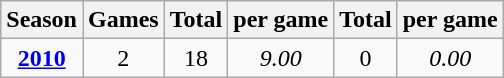<table class="wikitable" style="text-align:center">
<tr>
<th>Season</th>
<th>Games</th>
<th>Total </th>
<th> per game</th>
<th>Total </th>
<th> per game</th>
</tr>
<tr>
<td><strong><a href='#'>2010</a></strong></td>
<td>2</td>
<td>18</td>
<td><em>9.00</em></td>
<td>0</td>
<td><em>0.00</em></td>
</tr>
</table>
